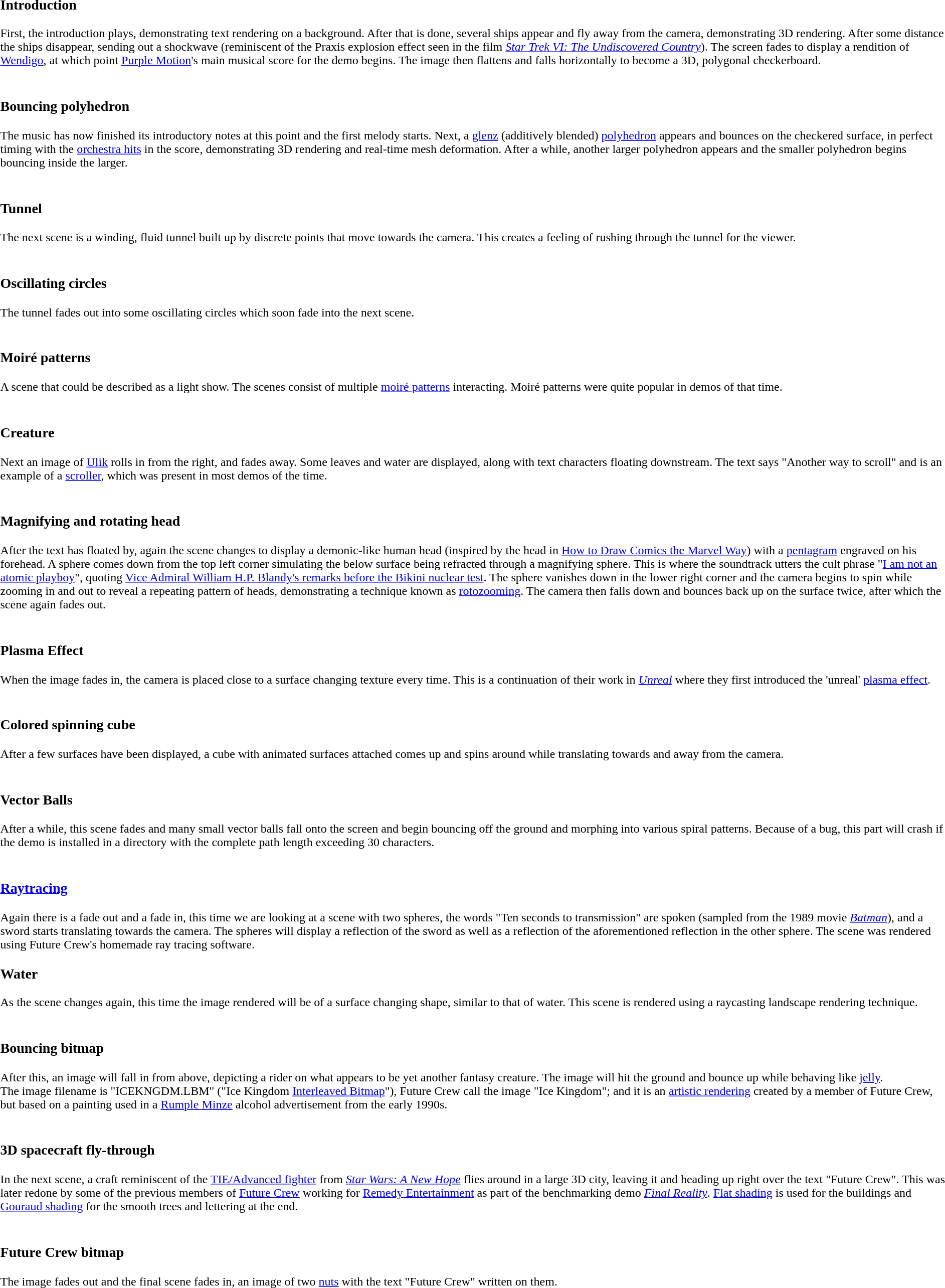<table>
<tr>
<td><br><h3>Introduction</h3>First, the introduction plays, demonstrating text rendering on a background. After that is done, several ships appear and fly away from the camera, demonstrating 3D rendering. After some distance the ships disappear, sending out a shockwave (reminiscent of the Praxis explosion effect seen in the film <em><a href='#'>Star Trek VI: The Undiscovered Country</a></em>). The screen fades to display a rendition of <a href='#'>Wendigo</a>, at which point <a href='#'>Purple Motion</a>'s main musical score for the demo begins. The image then flattens and falls horizontally to become a 3D, polygonal checkerboard.</td>
</tr>
<tr>
<td><br><h3>Bouncing polyhedron</h3>The music has now finished its introductory notes at this point and the first melody starts. Next, a <a href='#'>glenz</a> (additively blended) <a href='#'>polyhedron</a> appears and bounces on the checkered surface, in perfect timing with the <a href='#'>orchestra hits</a> in the score, demonstrating 3D rendering and real-time mesh deformation.  After a while, another larger polyhedron appears and the smaller polyhedron begins bouncing inside the larger.</td>
</tr>
<tr>
<td><br><h3>Tunnel</h3>The next scene is a winding, fluid tunnel built up by discrete points that move towards the camera. This creates a feeling of rushing through the tunnel for the viewer.</td>
</tr>
<tr>
<td><br><h3>Oscillating circles</h3>The tunnel fades out into some oscillating circles which soon fade into the next scene.</td>
</tr>
<tr>
<td><br><h3>Moiré patterns</h3>A scene that could be described as a light show. The scenes consist of multiple <a href='#'>moiré patterns</a> interacting. Moiré patterns were quite popular in demos of that time.</td>
</tr>
<tr>
<td><br><h3>Creature</h3>Next an image of <a href='#'>Ulik</a> rolls in from the right, and fades away. Some leaves and water are displayed, along with text characters floating downstream. The text says "Another way to scroll" and is an example of a <a href='#'>scroller</a>, which was present in most demos of the time.</td>
</tr>
<tr>
<td><br><h3>Magnifying and rotating head</h3>After the text has floated by, again the scene changes to display a demonic-like human head (inspired by the head in <a href='#'>How to Draw Comics the Marvel Way</a>) with a <a href='#'>pentagram</a> engraved on his forehead. A sphere comes down from the top left corner simulating the below surface being refracted through a magnifying sphere. This is where the soundtrack utters the cult phrase "<a href='#'>I am not an atomic playboy</a>", quoting <a href='#'>Vice Admiral William H.P. Blandy's remarks before the Bikini nuclear test</a>. The sphere vanishes down in the lower right corner and the camera begins to spin while zooming in and out to reveal a repeating pattern of heads, demonstrating a technique known as <a href='#'>rotozooming</a>. The camera then falls down and bounces back up on the surface twice, after which the scene again fades out.</td>
</tr>
<tr>
<td><br><h3>Plasma Effect</h3>When the image fades in, the camera is placed close to a surface changing texture every time. This is a continuation of their work in <em><a href='#'>Unreal</a></em> where they first introduced the 'unreal' <a href='#'>plasma effect</a>.</td>
</tr>
<tr>
<td><br><h3>Colored spinning cube</h3>After a few surfaces have been displayed, a cube with animated surfaces attached comes up and spins around while translating towards and away from the camera.</td>
</tr>
<tr>
<td><br><h3>Vector Balls</h3>After a while, this scene fades and many small vector balls fall onto the screen and begin bouncing off the ground and morphing into various spiral patterns.  Because of a bug, this part will crash if the demo is installed in a directory with the complete path length exceeding 30 characters.</td>
</tr>
<tr>
<td><br><h3><a href='#'>Raytracing</a></h3>Again there is a fade out and a fade in, this time we are looking at a scene with two spheres, the words "Ten seconds to transmission" are spoken (sampled from the 1989 movie <em><a href='#'>Batman</a></em>), and a sword starts translating towards the camera. The spheres will display a reflection of the sword as well as a reflection of the aforementioned reflection in the other sphere.  The scene was rendered using Future Crew's homemade ray tracing software. 
<h3>Water</h3>As the scene changes again, this time the image rendered will be of a surface changing shape, similar to that of water. This scene is rendered using a raycasting landscape rendering technique.</td>
</tr>
<tr>
<td><br><h3>Bouncing bitmap</h3>After this, an image will fall in from above, depicting a rider on what appears to be yet another fantasy creature. The image will hit the ground and bounce up while behaving like <a href='#'>jelly</a>.<br>The image filename is "ICEKNGDM.LBM" ("Ice Kingdom <a href='#'>Interleaved Bitmap</a>"),
Future Crew call the image "Ice Kingdom"; and it is an <a href='#'>artistic rendering</a> created by a member of Future Crew, but based on a painting used in a <a href='#'>Rumple Minze</a> alcohol advertisement from the early 1990s.</td>
</tr>
<tr>
<td><br><h3>3D spacecraft fly-through</h3>In the next scene, a craft reminiscent of the <a href='#'>TIE/Advanced fighter</a> from <em><a href='#'>Star Wars: A New Hope</a></em> flies around in a large 3D city, leaving it and heading up right over the text "Future Crew". This was later redone by some of the previous members of <a href='#'>Future Crew</a> working for <a href='#'>Remedy Entertainment</a> as part of the benchmarking demo <em><a href='#'>Final Reality</a></em>.  <a href='#'>Flat shading</a> is used for the buildings and <a href='#'>Gouraud shading</a> for the smooth trees and lettering at the end.</td>
</tr>
<tr>
<td><br><h3>Future Crew bitmap</h3>The image fades out and the final scene fades in, an image of two <a href='#'>nuts</a> with the text "Future Crew" written on them.</td>
</tr>
<tr>
</tr>
</table>
